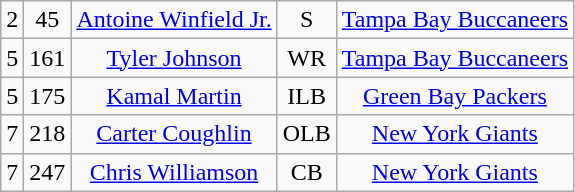<table class="wikitable" style="text-align:center">
<tr>
<td>2</td>
<td>45</td>
<td><a href='#'>Antoine Winfield Jr.</a></td>
<td>S</td>
<td><a href='#'>Tampa Bay Buccaneers</a></td>
</tr>
<tr>
<td>5</td>
<td>161</td>
<td><a href='#'>Tyler Johnson</a></td>
<td>WR</td>
<td><a href='#'>Tampa Bay Buccaneers</a></td>
</tr>
<tr>
<td>5</td>
<td>175</td>
<td><a href='#'>Kamal Martin</a></td>
<td>ILB</td>
<td><a href='#'>Green Bay Packers</a></td>
</tr>
<tr>
<td>7</td>
<td>218</td>
<td><a href='#'>Carter Coughlin</a></td>
<td>OLB</td>
<td><a href='#'>New York Giants</a></td>
</tr>
<tr>
<td>7</td>
<td>247</td>
<td><a href='#'>Chris Williamson</a></td>
<td>CB</td>
<td><a href='#'>New York Giants</a></td>
</tr>
</table>
